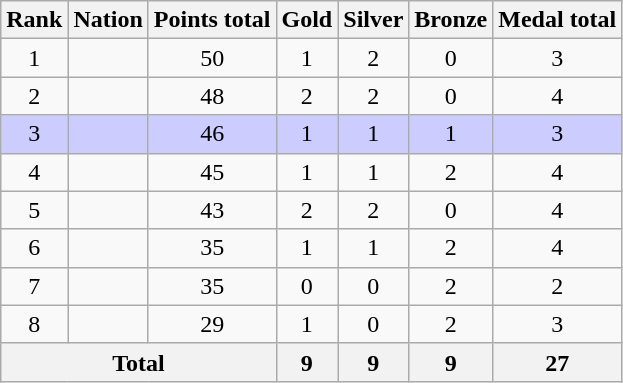<table class=wikitable sortable style="text-align:center;">
<tr>
<th>Rank</th>
<th>Nation</th>
<th>Points total</th>
<th>Gold</th>
<th>Silver</th>
<th>Bronze</th>
<th>Medal total</th>
</tr>
<tr>
<td>1</td>
<td align=left></td>
<td>50</td>
<td>1</td>
<td>2</td>
<td>0</td>
<td>3</td>
</tr>
<tr>
<td>2</td>
<td align=left></td>
<td>48</td>
<td>2</td>
<td>2</td>
<td>0</td>
<td>4</td>
</tr>
<tr style="background-color:#ccccff">
<td>3</td>
<td align=left></td>
<td>46</td>
<td>1</td>
<td>1</td>
<td>1</td>
<td>3</td>
</tr>
<tr>
<td>4</td>
<td align=left></td>
<td>45</td>
<td>1</td>
<td>1</td>
<td>2</td>
<td>4</td>
</tr>
<tr>
<td>5</td>
<td align=left></td>
<td>43</td>
<td>2</td>
<td>2</td>
<td>0</td>
<td>4</td>
</tr>
<tr>
<td>6</td>
<td align=left></td>
<td>35</td>
<td>1</td>
<td>1</td>
<td>2</td>
<td>4</td>
</tr>
<tr>
<td>7</td>
<td align=left></td>
<td>35</td>
<td>0</td>
<td>0</td>
<td>2</td>
<td>2</td>
</tr>
<tr>
<td>8</td>
<td align=left></td>
<td>29</td>
<td>1</td>
<td>0</td>
<td>2</td>
<td>3</td>
</tr>
<tr class="sortbottom">
<th colspan=3>Total</th>
<th>9</th>
<th>9</th>
<th>9</th>
<th>27</th>
</tr>
</table>
